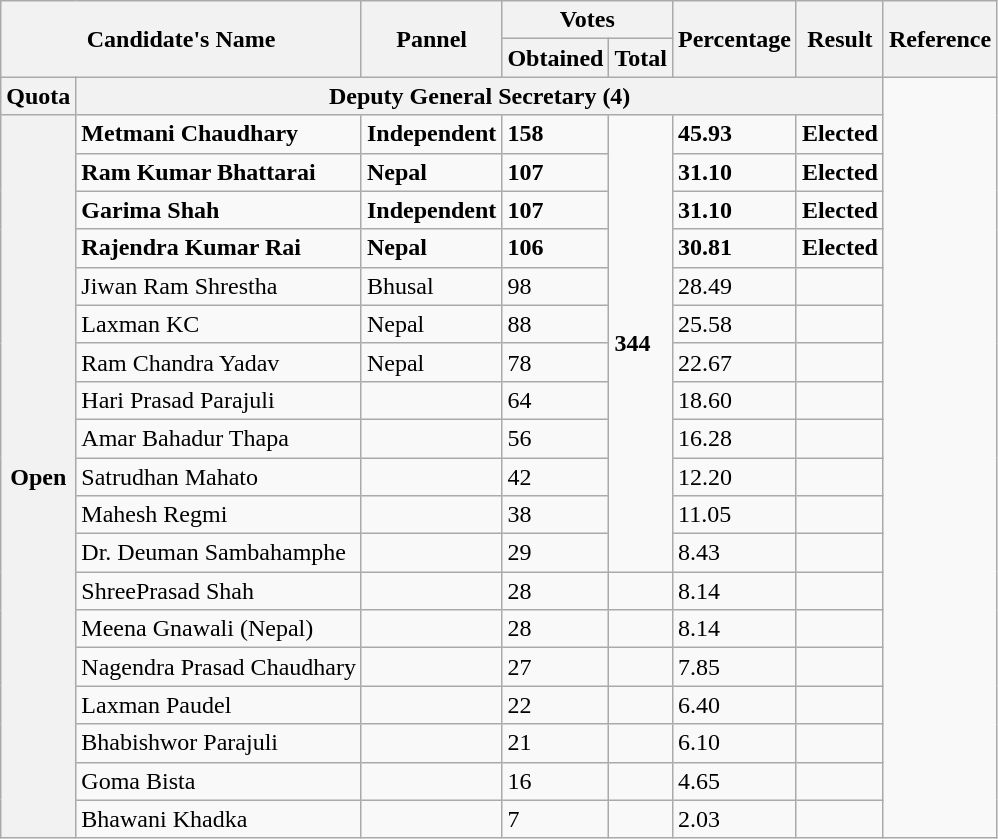<table class="wikitable sortable">
<tr>
<th colspan="2" rowspan="2">Candidate's Name</th>
<th rowspan="2">Pannel</th>
<th colspan="2">Votes</th>
<th rowspan="2">Percentage</th>
<th rowspan="2">Result</th>
<th rowspan="2">Reference</th>
</tr>
<tr>
<th>Obtained</th>
<th>Total</th>
</tr>
<tr>
<th>Quota</th>
<th colspan="6">Deputy General Secretary (4)</th>
<td rowspan="20"></td>
</tr>
<tr>
<th rowspan="19">Open</th>
<td><strong>Metmani Chaudhary</strong></td>
<td><strong>Independent</strong></td>
<td><strong>158</strong></td>
<td rowspan="12"><strong>344</strong></td>
<td><strong>45.93</strong></td>
<td><strong>Elected</strong></td>
</tr>
<tr>
<td><strong>Ram Kumar Bhattarai</strong></td>
<td><strong>Nepal</strong></td>
<td><strong>107</strong></td>
<td><strong>31.10</strong></td>
<td><strong>Elected</strong></td>
</tr>
<tr>
<td><strong>Garima Shah</strong></td>
<td><strong>Independent</strong></td>
<td><strong>107</strong></td>
<td><strong>31.10</strong></td>
<td><strong>Elected</strong></td>
</tr>
<tr>
<td><strong>Rajendra Kumar Rai</strong></td>
<td><strong>Nepal</strong></td>
<td><strong>106</strong></td>
<td><strong>30.81</strong></td>
<td><strong>Elected</strong></td>
</tr>
<tr>
<td>Jiwan Ram Shrestha</td>
<td>Bhusal</td>
<td>98</td>
<td>28.49</td>
<td></td>
</tr>
<tr>
<td>Laxman KC</td>
<td>Nepal</td>
<td>88</td>
<td>25.58</td>
<td></td>
</tr>
<tr>
<td>Ram Chandra Yadav</td>
<td>Nepal</td>
<td>78</td>
<td>22.67</td>
<td></td>
</tr>
<tr>
<td>Hari Prasad Parajuli</td>
<td></td>
<td>64</td>
<td>18.60</td>
<td></td>
</tr>
<tr>
<td>Amar Bahadur Thapa</td>
<td></td>
<td>56</td>
<td>16.28</td>
<td></td>
</tr>
<tr>
<td>Satrudhan Mahato</td>
<td></td>
<td>42</td>
<td>12.20</td>
<td></td>
</tr>
<tr>
<td>Mahesh Regmi</td>
<td></td>
<td>38</td>
<td>11.05</td>
<td></td>
</tr>
<tr>
<td>Dr. Deuman Sambahamphe</td>
<td></td>
<td>29</td>
<td>8.43</td>
<td></td>
</tr>
<tr>
<td>ShreePrasad Shah</td>
<td></td>
<td>28</td>
<td></td>
<td>8.14</td>
<td></td>
</tr>
<tr>
<td>Meena Gnawali (Nepal)</td>
<td></td>
<td>28</td>
<td></td>
<td>8.14</td>
<td></td>
</tr>
<tr>
<td>Nagendra Prasad Chaudhary</td>
<td></td>
<td>27</td>
<td></td>
<td>7.85</td>
<td></td>
</tr>
<tr>
<td>Laxman Paudel</td>
<td></td>
<td>22</td>
<td></td>
<td>6.40</td>
<td></td>
</tr>
<tr>
<td>Bhabishwor Parajuli</td>
<td></td>
<td>21</td>
<td></td>
<td>6.10</td>
<td></td>
</tr>
<tr>
<td>Goma Bista</td>
<td></td>
<td>16</td>
<td></td>
<td>4.65</td>
<td></td>
</tr>
<tr>
<td>Bhawani Khadka</td>
<td></td>
<td>7</td>
<td></td>
<td>2.03</td>
<td></td>
</tr>
</table>
